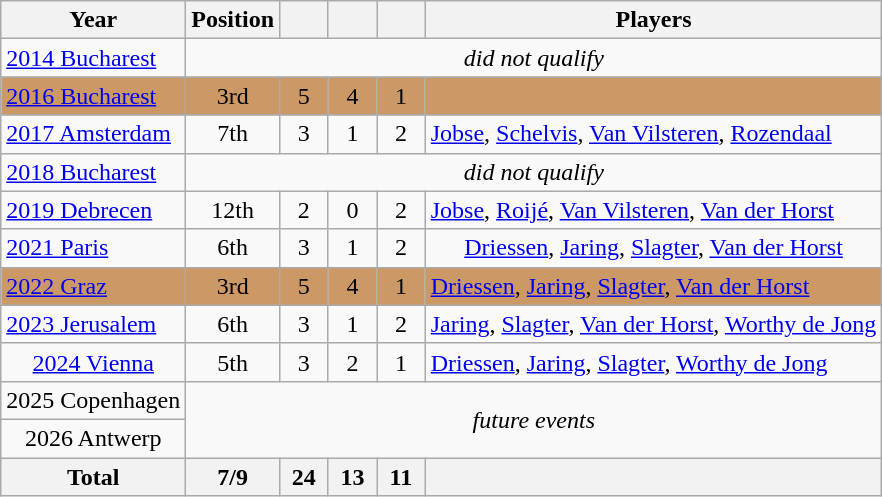<table class="wikitable" style="text-align: center;">
<tr>
<th>Year</th>
<th>Position</th>
<th width=25px></th>
<th width=25px></th>
<th width=25px></th>
<th>Players</th>
</tr>
<tr>
<td style="text-align: left;"> <a href='#'>2014 Bucharest</a></td>
<td colspan=5><em>did not qualify</em></td>
</tr>
<tr style="background:#cc9966;">
<td style="text-align: left;"> <a href='#'>2016 Bucharest</a></td>
<td>3rd</td>
<td>5</td>
<td>4</td>
<td>1</td>
<td></td>
</tr>
<tr>
<td style="text-align: left;"> <a href='#'>2017 Amsterdam</a></td>
<td>7th</td>
<td>3</td>
<td>1</td>
<td>2</td>
<td style="text-align: left;"><a href='#'>Jobse</a>, <a href='#'>Schelvis</a>, <a href='#'>Van Vilsteren</a>, <a href='#'>Rozendaal</a></td>
</tr>
<tr>
<td style="text-align: left;"> <a href='#'>2018 Bucharest</a></td>
<td colspan=5><em>did not qualify</em></td>
</tr>
<tr>
<td style="text-align: left;"> <a href='#'>2019 Debrecen</a></td>
<td>12th</td>
<td>2</td>
<td>0</td>
<td>2</td>
<td style="text-align: left;"><a href='#'>Jobse</a>, <a href='#'>Roijé</a>, <a href='#'>Van Vilsteren</a>, <a href='#'>Van der Horst</a></td>
</tr>
<tr>
<td style="text-align: left;"> <a href='#'>2021 Paris</a></td>
<td>6th</td>
<td>3</td>
<td>1</td>
<td>2</td>
<td><a href='#'>Driessen</a>, <a href='#'>Jaring</a>, <a href='#'>Slagter</a>, <a href='#'>Van der Horst</a></td>
</tr>
<tr style="background:#cc9966;">
<td style="text-align: left;"> <a href='#'>2022 Graz</a></td>
<td>3rd</td>
<td>5</td>
<td>4</td>
<td>1</td>
<td style="text-align: left;"><a href='#'>Driessen</a>, <a href='#'>Jaring</a>, <a href='#'>Slagter</a>, <a href='#'>Van der Horst</a></td>
</tr>
<tr>
<td style="text-align: left;"> <a href='#'>2023 Jerusalem</a></td>
<td>6th</td>
<td>3</td>
<td>1</td>
<td>2</td>
<td style="text-align: left;"><a href='#'>Jaring</a>, <a href='#'>Slagter</a>, <a href='#'>Van der Horst</a>, <a href='#'>Worthy de Jong</a></td>
</tr>
<tr>
<td> <a href='#'>2024 Vienna</a></td>
<td>5th</td>
<td>3</td>
<td>2</td>
<td>1</td>
<td style="text-align: left;"><a href='#'>Driessen</a>, <a href='#'>Jaring</a>, <a href='#'>Slagter</a>, <a href='#'>Worthy de Jong</a></td>
</tr>
<tr>
<td> 2025 Copenhagen</td>
<td colspan="5" rowspan="2"><em>future events</em></td>
</tr>
<tr>
<td> 2026 Antwerp</td>
</tr>
<tr>
<th>Total</th>
<th>7/9</th>
<th>24</th>
<th>13</th>
<th>11</th>
<th></th>
</tr>
</table>
